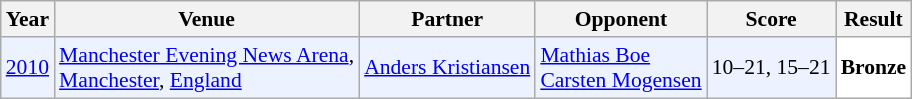<table class="sortable wikitable" style="font-size: 90%;">
<tr>
<th>Year</th>
<th>Venue</th>
<th>Partner</th>
<th>Opponent</th>
<th>Score</th>
<th>Result</th>
</tr>
<tr style="background:#ECF2FF">
<td align="center"><a href='#'>2010</a></td>
<td align="left"><a href='#'>Manchester Evening News Arena</a>,<br><a href='#'>Manchester</a>, <a href='#'>England</a></td>
<td align="left"> <a href='#'>Anders Kristiansen</a></td>
<td align="left"> <a href='#'>Mathias Boe</a><br> <a href='#'>Carsten Mogensen</a></td>
<td align="left">10–21, 15–21</td>
<td style="text-align:left; background:white"> <strong>Bronze</strong></td>
</tr>
</table>
